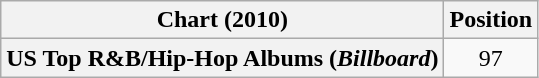<table class="wikitable plainrowheaders">
<tr>
<th scope="col">Chart (2010)</th>
<th scope="col">Position</th>
</tr>
<tr>
<th scope="row">US Top R&B/Hip-Hop Albums (<em>Billboard</em>)</th>
<td style="text-align:center;">97</td>
</tr>
</table>
